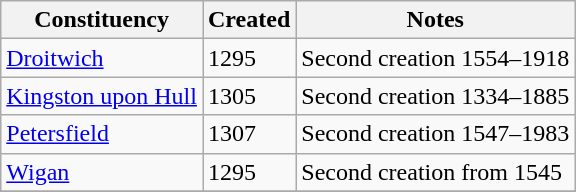<table class="wikitable">
<tr>
<th>Constituency</th>
<th>Created</th>
<th>Notes</th>
</tr>
<tr>
<td><a href='#'>Droitwich</a></td>
<td>1295</td>
<td>Second creation 1554–1918</td>
</tr>
<tr>
<td><a href='#'>Kingston upon Hull</a></td>
<td>1305</td>
<td>Second creation 1334–1885</td>
</tr>
<tr>
<td><a href='#'>Petersfield</a></td>
<td>1307</td>
<td>Second creation 1547–1983</td>
</tr>
<tr>
<td><a href='#'>Wigan</a></td>
<td>1295</td>
<td>Second creation from 1545</td>
</tr>
<tr>
</tr>
</table>
